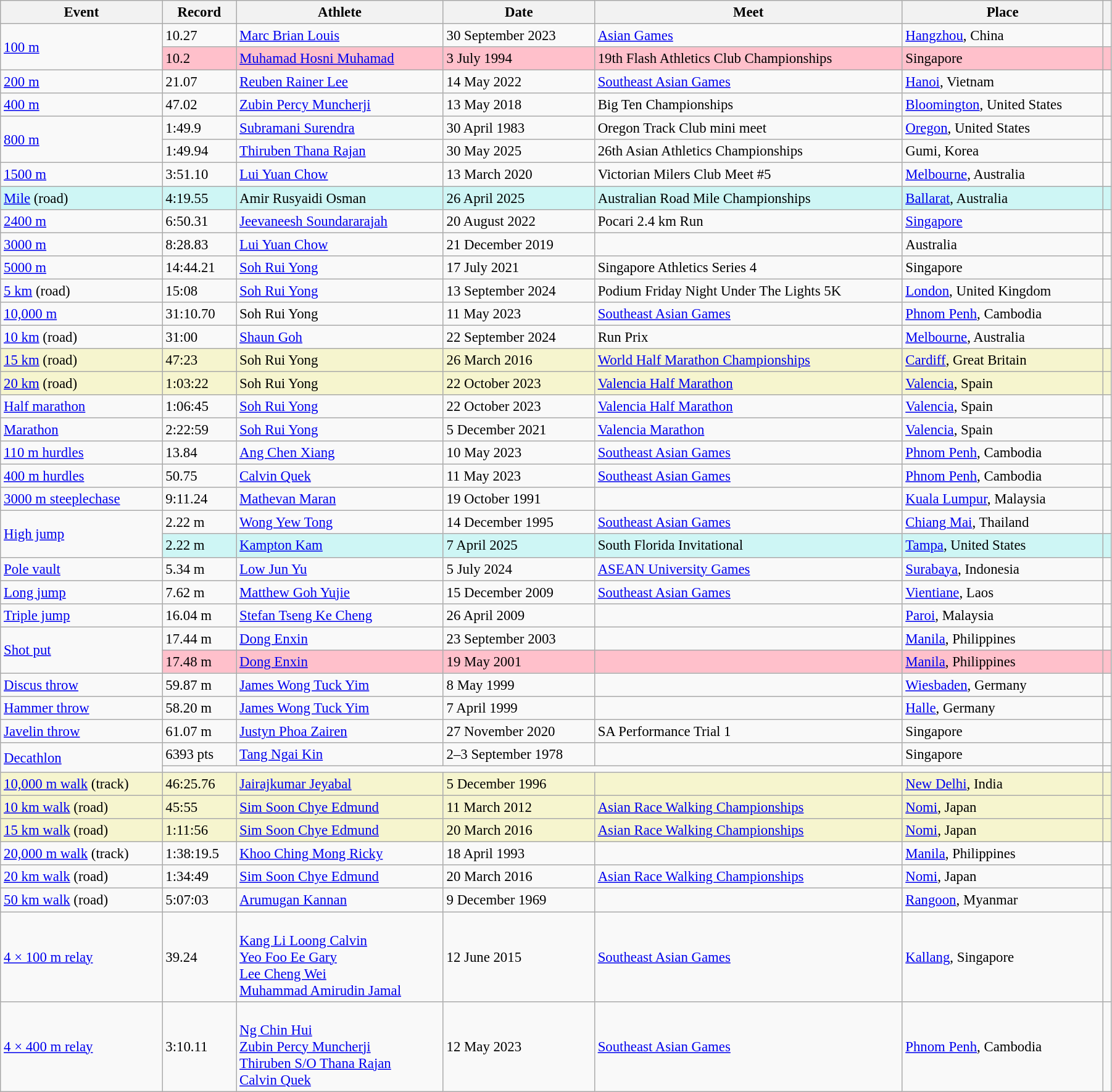<table class="wikitable" style="font-size:95%; width: 95%;">
<tr>
<th>Event</th>
<th>Record</th>
<th>Athlete</th>
<th>Date</th>
<th>Meet</th>
<th>Place</th>
<th></th>
</tr>
<tr>
<td rowspan=2><a href='#'>100 m</a></td>
<td>10.27 </td>
<td><a href='#'>Marc Brian Louis</a></td>
<td>30 September 2023</td>
<td><a href='#'>Asian Games</a></td>
<td><a href='#'>Hangzhou</a>, China</td>
<td></td>
</tr>
<tr style="background:pink">
<td>10.2 </td>
<td><a href='#'>Muhamad Hosni Muhamad</a></td>
<td>3 July 1994</td>
<td>19th Flash Athletics Club Championships</td>
<td>Singapore</td>
<td></td>
</tr>
<tr>
<td><a href='#'>200 m</a></td>
<td>21.07 </td>
<td><a href='#'>Reuben Rainer Lee</a></td>
<td>14 May 2022</td>
<td><a href='#'>Southeast Asian Games</a></td>
<td><a href='#'>Hanoi</a>, Vietnam</td>
<td></td>
</tr>
<tr>
<td><a href='#'>400 m</a></td>
<td>47.02</td>
<td><a href='#'>Zubin Percy Muncherji</a></td>
<td>13 May 2018</td>
<td>Big Ten Championships</td>
<td><a href='#'>Bloomington</a>, United States</td>
<td></td>
</tr>
<tr>
<td rowspan=2><a href='#'>800 m</a></td>
<td>1:49.9 </td>
<td><a href='#'>Subramani Surendra</a></td>
<td>30 April 1983</td>
<td>Oregon Track Club mini meet</td>
<td><a href='#'>Oregon</a>, United States</td>
<td></td>
</tr>
<tr>
<td>1:49.94</td>
<td><a href='#'>Thiruben Thana Rajan</a></td>
<td>30 May 2025</td>
<td>26th Asian Athletics Championships</td>
<td>Gumi, Korea</td>
<td></td>
</tr>
<tr>
<td><a href='#'>1500 m</a></td>
<td>3:51.10</td>
<td><a href='#'>Lui Yuan Chow</a></td>
<td>13 March 2020</td>
<td>Victorian Milers Club Meet #5</td>
<td><a href='#'>Melbourne</a>, Australia</td>
<td></td>
</tr>
<tr bgcolor=#CEF6F5>
<td><a href='#'>Mile</a> (road)</td>
<td>4:19.55</td>
<td>Amir Rusyaidi Osman</td>
<td>26 April 2025</td>
<td>Australian Road Mile Championships</td>
<td><a href='#'>Ballarat</a>, Australia</td>
<td></td>
</tr>
<tr>
<td><a href='#'>2400 m</a></td>
<td>6:50.31</td>
<td><a href='#'>Jeevaneesh Soundararajah</a></td>
<td>20 August 2022</td>
<td>Pocari 2.4 km Run</td>
<td><a href='#'>Singapore</a></td>
<td></td>
</tr>
<tr>
<td><a href='#'>3000 m</a></td>
<td>8:28.83</td>
<td><a href='#'>Lui Yuan Chow</a></td>
<td>21 December 2019</td>
<td></td>
<td>Australia</td>
<td></td>
</tr>
<tr>
<td><a href='#'>5000 m</a></td>
<td>14:44.21</td>
<td><a href='#'>Soh Rui Yong</a></td>
<td>17 July 2021</td>
<td>Singapore Athletics Series 4</td>
<td>Singapore</td>
<td></td>
</tr>
<tr>
<td><a href='#'>5 km</a> (road)</td>
<td>15:08</td>
<td><a href='#'>Soh Rui Yong</a></td>
<td>13 September 2024</td>
<td>Podium Friday Night Under The Lights 5K</td>
<td><a href='#'>London</a>, United Kingdom</td>
<td></td>
</tr>
<tr>
<td><a href='#'>10,000 m</a></td>
<td>31:10.70</td>
<td>Soh Rui Yong</td>
<td>11 May 2023</td>
<td><a href='#'>Southeast Asian Games</a></td>
<td><a href='#'>Phnom Penh</a>, Cambodia</td>
<td></td>
</tr>
<tr>
<td><a href='#'>10 km</a> (road)</td>
<td>31:00</td>
<td><a href='#'>Shaun Goh</a></td>
<td>22 September 2024</td>
<td>Run Prix</td>
<td><a href='#'>Melbourne</a>, Australia</td>
<td></td>
</tr>
<tr style="background:#f6F5CE;">
<td><a href='#'>15 km</a> (road)</td>
<td>47:23</td>
<td>Soh Rui Yong</td>
<td>26 March 2016</td>
<td><a href='#'>World Half Marathon Championships</a></td>
<td><a href='#'>Cardiff</a>, Great Britain</td>
<td></td>
</tr>
<tr style="background:#f6F5CE;">
<td><a href='#'>20 km</a> (road)</td>
<td>1:03:22</td>
<td>Soh Rui Yong</td>
<td>22 October 2023</td>
<td><a href='#'>Valencia Half Marathon</a></td>
<td><a href='#'>Valencia</a>, Spain</td>
<td></td>
</tr>
<tr>
<td><a href='#'>Half marathon</a></td>
<td>1:06:45</td>
<td><a href='#'>Soh Rui Yong</a></td>
<td>22 October 2023</td>
<td><a href='#'>Valencia Half Marathon</a></td>
<td><a href='#'>Valencia</a>, Spain</td>
<td></td>
</tr>
<tr>
<td><a href='#'>Marathon</a></td>
<td>2:22:59</td>
<td><a href='#'>Soh Rui Yong</a></td>
<td>5 December 2021</td>
<td><a href='#'>Valencia Marathon</a></td>
<td><a href='#'>Valencia</a>, Spain</td>
<td></td>
</tr>
<tr>
<td><a href='#'>110 m hurdles</a></td>
<td>13.84 </td>
<td><a href='#'>Ang Chen Xiang</a></td>
<td>10 May 2023</td>
<td><a href='#'>Southeast Asian Games</a></td>
<td><a href='#'>Phnom Penh</a>, Cambodia</td>
<td></td>
</tr>
<tr>
<td><a href='#'>400 m hurdles</a></td>
<td>50.75</td>
<td><a href='#'>Calvin Quek</a></td>
<td>11 May 2023</td>
<td><a href='#'>Southeast Asian Games</a></td>
<td><a href='#'>Phnom Penh</a>, Cambodia</td>
<td></td>
</tr>
<tr>
<td><a href='#'>3000 m steeplechase</a></td>
<td>9:11.24</td>
<td><a href='#'>Mathevan Maran</a></td>
<td>19 October 1991</td>
<td></td>
<td><a href='#'>Kuala Lumpur</a>, Malaysia</td>
<td></td>
</tr>
<tr>
<td rowspan=2><a href='#'>High jump</a></td>
<td>2.22 m</td>
<td><a href='#'>Wong Yew Tong</a></td>
<td>14 December 1995</td>
<td><a href='#'>Southeast Asian Games</a></td>
<td><a href='#'>Chiang Mai</a>, Thailand</td>
<td></td>
</tr>
<tr bgcolor=#CEF6F5>
<td>2.22 m</td>
<td><a href='#'>Kampton Kam</a></td>
<td>7 April 2025</td>
<td>South Florida Invitational</td>
<td><a href='#'>Tampa</a>, United States</td>
<td></td>
</tr>
<tr>
<td><a href='#'>Pole vault</a></td>
<td>5.34 m</td>
<td><a href='#'>Low Jun Yu</a></td>
<td>5 July 2024</td>
<td><a href='#'>ASEAN University Games</a></td>
<td><a href='#'>Surabaya</a>, Indonesia</td>
<td></td>
</tr>
<tr>
<td><a href='#'>Long jump</a></td>
<td>7.62 m</td>
<td><a href='#'>Matthew Goh Yujie</a></td>
<td>15 December 2009</td>
<td><a href='#'>Southeast Asian Games</a></td>
<td><a href='#'>Vientiane</a>, Laos</td>
<td></td>
</tr>
<tr>
<td><a href='#'>Triple jump</a></td>
<td>16.04 m </td>
<td><a href='#'>Stefan Tseng Ke Cheng</a></td>
<td>26 April 2009</td>
<td></td>
<td><a href='#'>Paroi</a>, Malaysia</td>
<td></td>
</tr>
<tr>
<td rowspan=2><a href='#'>Shot put</a></td>
<td>17.44 m</td>
<td><a href='#'>Dong Enxin</a></td>
<td>23 September 2003</td>
<td></td>
<td><a href='#'>Manila</a>, Philippines</td>
<td></td>
</tr>
<tr style="background:pink">
<td>17.48 m</td>
<td><a href='#'>Dong Enxin</a></td>
<td>19 May 2001</td>
<td></td>
<td><a href='#'>Manila</a>, Philippines</td>
<td></td>
</tr>
<tr>
<td><a href='#'>Discus throw</a></td>
<td>59.87 m</td>
<td><a href='#'>James Wong Tuck Yim</a></td>
<td>8 May 1999</td>
<td></td>
<td><a href='#'>Wiesbaden</a>, Germany</td>
<td></td>
</tr>
<tr>
<td><a href='#'>Hammer throw</a></td>
<td>58.20 m</td>
<td><a href='#'>James Wong Tuck Yim</a></td>
<td>7 April 1999</td>
<td></td>
<td><a href='#'>Halle</a>, Germany</td>
<td></td>
</tr>
<tr>
<td><a href='#'>Javelin throw</a></td>
<td>61.07 m</td>
<td><a href='#'>Justyn Phoa Zairen</a></td>
<td>27 November 2020</td>
<td>SA Performance Trial 1</td>
<td>Singapore</td>
<td></td>
</tr>
<tr>
<td rowspan=2><a href='#'>Decathlon</a></td>
<td>6393 pts </td>
<td><a href='#'>Tang Ngai Kin</a></td>
<td>2–3 September 1978</td>
<td></td>
<td>Singapore</td>
<td></td>
</tr>
<tr>
<td colspan=5></td>
<td></td>
</tr>
<tr style="background:#f6F5CE;">
<td><a href='#'>10,000 m walk</a> (track)</td>
<td>46:25.76</td>
<td><a href='#'>Jairajkumar Jeyabal</a></td>
<td>5 December 1996</td>
<td></td>
<td><a href='#'>New Delhi</a>, India</td>
<td></td>
</tr>
<tr style="background:#f6F5CE;">
<td><a href='#'>10 km walk</a> (road)</td>
<td>45:55</td>
<td><a href='#'>Sim Soon Chye Edmund</a></td>
<td>11 March 2012</td>
<td><a href='#'>Asian Race Walking Championships</a></td>
<td><a href='#'>Nomi</a>, Japan</td>
<td></td>
</tr>
<tr style="background:#f6F5CE;">
<td><a href='#'>15 km walk</a> (road)</td>
<td>1:11:56</td>
<td><a href='#'>Sim Soon Chye Edmund</a></td>
<td>20 March 2016</td>
<td><a href='#'>Asian Race Walking Championships</a></td>
<td><a href='#'>Nomi</a>, Japan</td>
<td></td>
</tr>
<tr>
<td><a href='#'>20,000 m walk</a> (track)</td>
<td>1:38:19.5</td>
<td><a href='#'>Khoo Ching Mong Ricky</a></td>
<td>18 April 1993</td>
<td></td>
<td><a href='#'>Manila</a>, Philippines</td>
<td></td>
</tr>
<tr>
<td><a href='#'>20 km walk</a> (road)</td>
<td>1:34:49</td>
<td><a href='#'>Sim Soon Chye Edmund</a></td>
<td>20 March 2016</td>
<td><a href='#'>Asian Race Walking Championships</a></td>
<td><a href='#'>Nomi</a>, Japan</td>
<td></td>
</tr>
<tr>
<td><a href='#'>50 km walk</a> (road)</td>
<td>5:07:03</td>
<td><a href='#'>Arumugan Kannan</a></td>
<td>9 December 1969</td>
<td></td>
<td><a href='#'>Rangoon</a>, Myanmar</td>
<td></td>
</tr>
<tr>
<td><a href='#'>4 × 100 m relay</a></td>
<td>39.24</td>
<td><br><a href='#'>Kang Li Loong Calvin</a><br><a href='#'>Yeo Foo Ee Gary</a><br><a href='#'>Lee Cheng Wei</a><br><a href='#'>Muhammad Amirudin Jamal</a></td>
<td>12 June 2015</td>
<td><a href='#'>Southeast Asian Games</a></td>
<td><a href='#'>Kallang</a>, Singapore</td>
<td></td>
</tr>
<tr>
<td><a href='#'>4 × 400 m relay</a></td>
<td>3:10.11</td>
<td><br><a href='#'>Ng Chin Hui</a><br><a href='#'>Zubin Percy Muncherji</a><br><a href='#'>Thiruben S/O Thana Rajan</a><br><a href='#'>Calvin Quek</a></td>
<td>12 May 2023</td>
<td><a href='#'>Southeast Asian Games</a></td>
<td><a href='#'>Phnom Penh</a>, Cambodia</td>
<td></td>
</tr>
</table>
